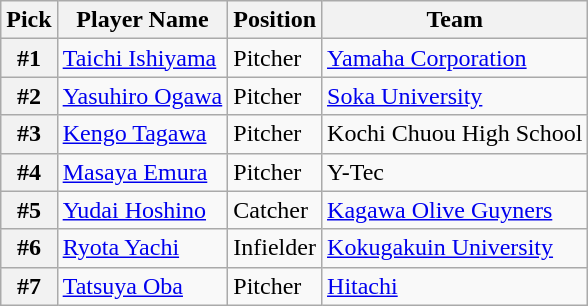<table class="wikitable">
<tr>
<th>Pick</th>
<th>Player Name</th>
<th>Position</th>
<th>Team</th>
</tr>
<tr>
<th>#1</th>
<td><a href='#'>Taichi Ishiyama</a></td>
<td>Pitcher</td>
<td><a href='#'>Yamaha Corporation</a></td>
</tr>
<tr>
<th>#2</th>
<td><a href='#'>Yasuhiro Ogawa</a></td>
<td>Pitcher</td>
<td><a href='#'>Soka University</a></td>
</tr>
<tr>
<th>#3</th>
<td><a href='#'>Kengo Tagawa</a></td>
<td>Pitcher</td>
<td>Kochi Chuou High School</td>
</tr>
<tr>
<th>#4</th>
<td><a href='#'>Masaya Emura</a></td>
<td>Pitcher</td>
<td>Y-Tec</td>
</tr>
<tr>
<th>#5</th>
<td><a href='#'>Yudai Hoshino</a></td>
<td>Catcher</td>
<td><a href='#'>Kagawa Olive Guyners</a></td>
</tr>
<tr>
<th>#6</th>
<td><a href='#'>Ryota Yachi</a></td>
<td>Infielder</td>
<td><a href='#'>Kokugakuin University</a></td>
</tr>
<tr>
<th>#7</th>
<td><a href='#'>Tatsuya Oba</a></td>
<td>Pitcher</td>
<td><a href='#'>Hitachi</a></td>
</tr>
</table>
